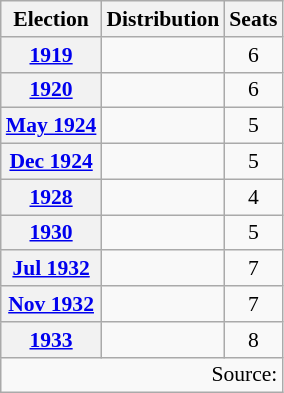<table class=wikitable style="font-size:90%; text-align:center">
<tr>
<th>Election</th>
<th>Distribution</th>
<th>Seats</th>
</tr>
<tr>
<th><a href='#'>1919</a></th>
<td align=left>     </td>
<td>6</td>
</tr>
<tr>
<th><a href='#'>1920</a></th>
<td align=left>     </td>
<td>6</td>
</tr>
<tr>
<th><a href='#'>May 1924</a></th>
<td align=left>    </td>
<td>5</td>
</tr>
<tr>
<th><a href='#'>Dec 1924</a></th>
<td align=left>    </td>
<td>5</td>
</tr>
<tr>
<th><a href='#'>1928</a></th>
<td align=left>   </td>
<td>4</td>
</tr>
<tr>
<th><a href='#'>1930</a></th>
<td align=left>    </td>
<td>5</td>
</tr>
<tr>
<th><a href='#'>Jul 1932</a></th>
<td align=left>      </td>
<td>7</td>
</tr>
<tr>
<th><a href='#'>Nov 1932</a></th>
<td align=left>      </td>
<td>7</td>
</tr>
<tr>
<th><a href='#'>1933</a></th>
<td align=left>       </td>
<td>8</td>
</tr>
<tr>
<td colspan=3 align=right>Source: </td>
</tr>
</table>
